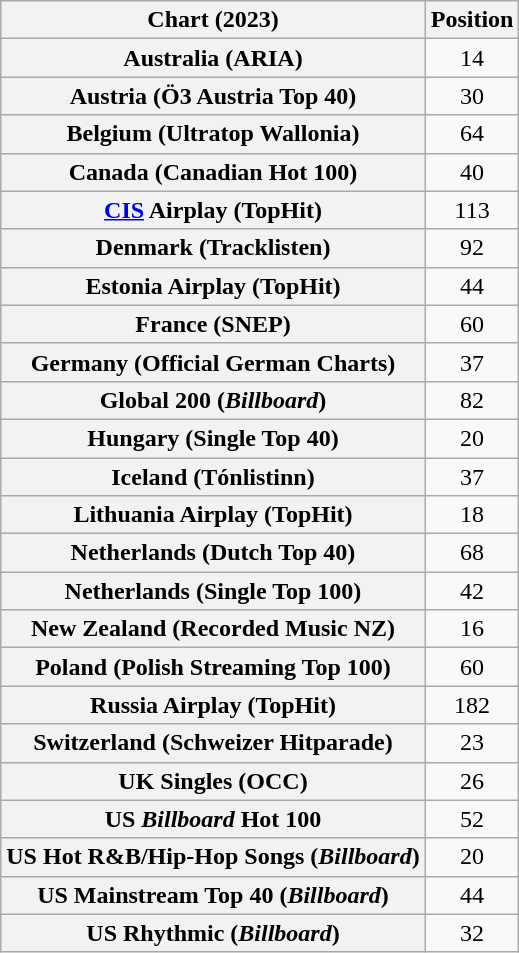<table class="wikitable sortable plainrowheaders" style="text-align:center">
<tr>
<th scope="col">Chart (2023)</th>
<th scope="col">Position</th>
</tr>
<tr>
<th scope="row">Australia (ARIA)</th>
<td>14</td>
</tr>
<tr>
<th scope="row">Austria (Ö3 Austria Top 40)</th>
<td>30</td>
</tr>
<tr>
<th scope="row">Belgium (Ultratop Wallonia)</th>
<td>64</td>
</tr>
<tr>
<th scope="row">Canada (Canadian Hot 100)</th>
<td>40</td>
</tr>
<tr>
<th scope="row"><a href='#'>CIS</a> Airplay (TopHit)</th>
<td>113</td>
</tr>
<tr>
<th scope="row">Denmark (Tracklisten)</th>
<td>92</td>
</tr>
<tr>
<th scope="row">Estonia Airplay (TopHit)</th>
<td>44</td>
</tr>
<tr>
<th scope="row">France (SNEP)</th>
<td>60</td>
</tr>
<tr>
<th scope="row">Germany (Official German Charts)</th>
<td>37</td>
</tr>
<tr>
<th scope="row">Global 200 (<em>Billboard</em>)</th>
<td>82</td>
</tr>
<tr>
<th scope="row">Hungary (Single Top 40)</th>
<td>20</td>
</tr>
<tr>
<th scope="row">Iceland (Tónlistinn)</th>
<td>37</td>
</tr>
<tr>
<th scope="row">Lithuania Airplay (TopHit)</th>
<td>18</td>
</tr>
<tr>
<th scope="row">Netherlands (Dutch Top 40)</th>
<td>68</td>
</tr>
<tr>
<th scope="row">Netherlands (Single Top 100)</th>
<td>42</td>
</tr>
<tr>
<th scope="row">New Zealand (Recorded Music NZ)</th>
<td>16</td>
</tr>
<tr>
<th scope="row">Poland (Polish Streaming Top 100)</th>
<td>60</td>
</tr>
<tr>
<th scope="row">Russia Airplay (TopHit)</th>
<td>182</td>
</tr>
<tr>
<th scope="row">Switzerland (Schweizer Hitparade)</th>
<td>23</td>
</tr>
<tr>
<th scope="row">UK Singles (OCC)</th>
<td>26</td>
</tr>
<tr>
<th scope="row">US <em>Billboard</em> Hot 100</th>
<td>52</td>
</tr>
<tr>
<th scope="row">US Hot R&B/Hip-Hop Songs (<em>Billboard</em>)</th>
<td>20</td>
</tr>
<tr>
<th scope="row">US Mainstream Top 40 (<em>Billboard</em>)</th>
<td>44</td>
</tr>
<tr>
<th scope="row">US Rhythmic (<em>Billboard</em>)</th>
<td>32</td>
</tr>
</table>
